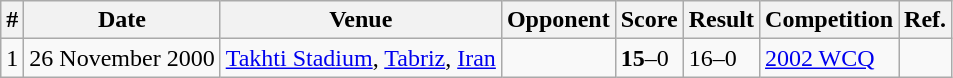<table class="wikitable">
<tr>
<th>#</th>
<th>Date</th>
<th>Venue</th>
<th>Opponent</th>
<th>Score</th>
<th>Result</th>
<th>Competition</th>
<th>Ref.</th>
</tr>
<tr>
<td>1</td>
<td>26 November 2000</td>
<td><a href='#'>Takhti Stadium</a>, <a href='#'>Tabriz</a>, <a href='#'>Iran</a></td>
<td></td>
<td><strong>15</strong>–0</td>
<td>16–0</td>
<td><a href='#'>2002 WCQ</a></td>
<td></td>
</tr>
</table>
